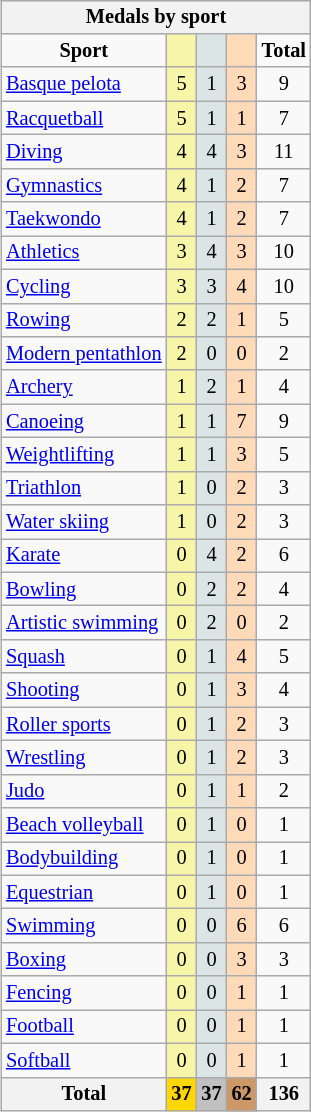<table class="wikitable" style="font-size:85%; float:right;">
<tr style="background:#efefef;">
<th colspan=7><strong>Medals by sport</strong></th>
</tr>
<tr align=center>
<td><strong>Sport</strong></td>
<td style="background:#f7f6a8;"></td>
<td style="background:#dce5e5;"></td>
<td style="background:#ffdab9;"></td>
<td><strong>Total</strong></td>
</tr>
<tr align=center>
<td align=left><a href='#'>Basque pelota</a></td>
<td style="background:#f7f6a8;">5</td>
<td style="background:#dce5e5;">1</td>
<td style="background:#ffdab9;">3</td>
<td>9</td>
</tr>
<tr align=center>
<td align=left><a href='#'>Racquetball</a></td>
<td style="background:#f7f6a8;">5</td>
<td style="background:#dce5e5;">1</td>
<td style="background:#ffdab9;">1</td>
<td>7</td>
</tr>
<tr align=center>
<td align=left><a href='#'>Diving</a></td>
<td style="background:#f7f6a8;">4</td>
<td style="background:#dce5e5;">4</td>
<td style="background:#ffdab9;">3</td>
<td>11</td>
</tr>
<tr align=center>
<td align=left><a href='#'>Gymnastics</a></td>
<td style="background:#f7f6a8;">4</td>
<td style="background:#dce5e5;">1</td>
<td style="background:#ffdab9;">2</td>
<td>7</td>
</tr>
<tr align=center>
<td align=left><a href='#'>Taekwondo</a></td>
<td style="background:#f7f6a8;">4</td>
<td style="background:#dce5e5;">1</td>
<td style="background:#ffdab9;">2</td>
<td>7</td>
</tr>
<tr align=center>
<td align=left><a href='#'>Athletics</a></td>
<td style="background:#f7f6a8;">3</td>
<td style="background:#dce5e5;">4</td>
<td style="background:#ffdab9;">3</td>
<td>10</td>
</tr>
<tr align=center>
<td align=left><a href='#'>Cycling</a></td>
<td style="background:#f7f6a8;">3</td>
<td style="background:#dce5e5;">3</td>
<td style="background:#ffdab9;">4</td>
<td>10</td>
</tr>
<tr align=center>
<td align=left><a href='#'>Rowing</a></td>
<td style="background:#f7f6a8;">2</td>
<td style="background:#dce5e5;">2</td>
<td style="background:#ffdab9;">1</td>
<td>5</td>
</tr>
<tr align=center>
<td align=left><a href='#'>Modern pentathlon</a></td>
<td style="background:#f7f6a8;">2</td>
<td style="background:#dce5e5;">0</td>
<td style="background:#ffdab9;">0</td>
<td>2</td>
</tr>
<tr align=center>
<td align=left><a href='#'>Archery</a></td>
<td style="background:#f7f6a8;">1</td>
<td style="background:#dce5e5;">2</td>
<td style="background:#ffdab9;">1</td>
<td>4</td>
</tr>
<tr align=center>
<td align=left><a href='#'>Canoeing</a></td>
<td style="background:#f7f6a8;">1</td>
<td style="background:#dce5e5;">1</td>
<td style="background:#ffdab9;">7</td>
<td>9</td>
</tr>
<tr align=center>
<td align=left><a href='#'>Weightlifting</a></td>
<td style="background:#f7f6a8;">1</td>
<td style="background:#dce5e5;">1</td>
<td style="background:#ffdab9;">3</td>
<td>5</td>
</tr>
<tr align=center>
<td align=left><a href='#'>Triathlon</a></td>
<td style="background:#f7f6a8;">1</td>
<td style="background:#dce5e5;">0</td>
<td style="background:#ffdab9;">2</td>
<td>3</td>
</tr>
<tr align=center>
<td align=left><a href='#'>Water skiing</a></td>
<td style="background:#f7f6a8;">1</td>
<td style="background:#dce5e5;">0</td>
<td style="background:#ffdab9;">2</td>
<td>3</td>
</tr>
<tr align=center>
<td align=left><a href='#'>Karate</a></td>
<td style="background:#f7f6a8;">0</td>
<td style="background:#dce5e5;">4</td>
<td style="background:#ffdab9;">2</td>
<td>6</td>
</tr>
<tr align=center>
<td align=left><a href='#'>Bowling</a></td>
<td style="background:#f7f6a8;">0</td>
<td style="background:#dce5e5;">2</td>
<td style="background:#ffdab9;">2</td>
<td>4</td>
</tr>
<tr align=center>
<td align=left><a href='#'>Artistic swimming</a></td>
<td style="background:#f7f6a8;">0</td>
<td style="background:#dce5e5;">2</td>
<td style="background:#ffdab9;">0</td>
<td>2</td>
</tr>
<tr align=center>
<td align=left><a href='#'>Squash</a></td>
<td style="background:#f7f6a8;">0</td>
<td style="background:#dce5e5;">1</td>
<td style="background:#ffdab9;">4</td>
<td>5</td>
</tr>
<tr align=center>
<td align=left><a href='#'>Shooting</a></td>
<td style="background:#f7f6a8;">0</td>
<td style="background:#dce5e5;">1</td>
<td style="background:#ffdab9;">3</td>
<td>4</td>
</tr>
<tr align=center>
<td align=left><a href='#'>Roller sports</a></td>
<td style="background:#f7f6a8;">0</td>
<td style="background:#dce5e5;">1</td>
<td style="background:#ffdab9;">2</td>
<td>3</td>
</tr>
<tr align=center>
<td align=left><a href='#'>Wrestling</a></td>
<td style="background:#f7f6a8;">0</td>
<td style="background:#dce5e5;">1</td>
<td style="background:#ffdab9;">2</td>
<td>3</td>
</tr>
<tr align=center>
<td align=left><a href='#'>Judo</a></td>
<td style="background:#f7f6a8;">0</td>
<td style="background:#dce5e5;">1</td>
<td style="background:#ffdab9;">1</td>
<td>2</td>
</tr>
<tr align=center>
<td align=left><a href='#'>Beach volleyball</a></td>
<td style="background:#f7f6a8;">0</td>
<td style="background:#dce5e5;">1</td>
<td style="background:#ffdab9;">0</td>
<td>1</td>
</tr>
<tr align=center>
<td align=left><a href='#'>Bodybuilding</a></td>
<td style="background:#f7f6a8;">0</td>
<td style="background:#dce5e5;">1</td>
<td style="background:#ffdab9;">0</td>
<td>1</td>
</tr>
<tr align=center>
<td align=left><a href='#'>Equestrian</a></td>
<td style="background:#f7f6a8;">0</td>
<td style="background:#dce5e5;">1</td>
<td style="background:#ffdab9;">0</td>
<td>1</td>
</tr>
<tr align=center>
<td align=left><a href='#'>Swimming</a></td>
<td style="background:#f7f6a8;">0</td>
<td style="background:#dce5e5;">0</td>
<td style="background:#ffdab9;">6</td>
<td>6</td>
</tr>
<tr align=center>
<td align=left><a href='#'>Boxing</a></td>
<td style="background:#f7f6a8;">0</td>
<td style="background:#dce5e5;">0</td>
<td style="background:#ffdab9;">3</td>
<td>3</td>
</tr>
<tr align=center>
<td align=left><a href='#'>Fencing</a></td>
<td style="background:#f7f6a8;">0</td>
<td style="background:#dce5e5;">0</td>
<td style="background:#ffdab9;">1</td>
<td>1</td>
</tr>
<tr align=center>
<td align=left><a href='#'>Football</a></td>
<td style="background:#f7f6a8;">0</td>
<td style="background:#dce5e5;">0</td>
<td style="background:#ffdab9;">1</td>
<td>1</td>
</tr>
<tr align=center>
<td align=left><a href='#'>Softball</a></td>
<td style="background:#f7f6a8;">0</td>
<td style="background:#dce5e5;">0</td>
<td style="background:#ffdab9;">1</td>
<td>1</td>
</tr>
<tr align=center>
<th><strong>Total</strong></th>
<th style="background:gold;"><strong>37</strong></th>
<th style="background:silver;"><strong>37</strong></th>
<th style="background:#c96;"><strong>62</strong></th>
<th><strong>136</strong></th>
</tr>
</table>
